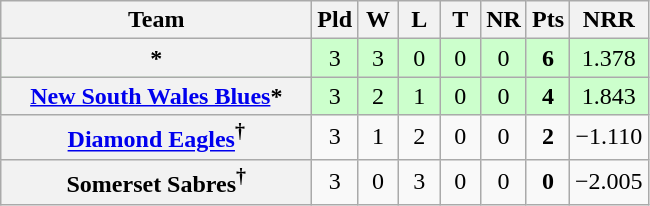<table class="wikitable plainrowheaders" style="text-align:center;">
<tr>
<th scope="col" width=200>Team</th>
<th scope="col" width=20 abbr="Played">Pld</th>
<th scope="col" width=20 abbr="Won">W</th>
<th scope="col" width=20 abbr="Lost">L</th>
<th scope="col" width=20 abbr="Tied">T</th>
<th scope="col" width=20 abbr="No result">NR</th>
<th scope="col" width=20 abbr="Points">Pts</th>
<th scope="col" width=40 abbr="Net run rate">NRR</th>
</tr>
<tr bgcolor="#ccffcc">
<th scope="row" align=left>*</th>
<td>3</td>
<td>3</td>
<td>0</td>
<td>0</td>
<td>0</td>
<td><strong>6</strong></td>
<td>1.378</td>
</tr>
<tr bgcolor="#ccffcc">
<th scope="row" align=left> <a href='#'>New South Wales Blues</a>*</th>
<td>3</td>
<td>2</td>
<td>1</td>
<td>0</td>
<td>0</td>
<td><strong>4</strong></td>
<td>1.843</td>
</tr>
<tr bgcolor="#f9f9f9">
<th scope="row" align=left> <a href='#'>Diamond Eagles</a><sup>†</sup></th>
<td>3</td>
<td>1</td>
<td>2</td>
<td>0</td>
<td>0</td>
<td><strong>2</strong></td>
<td>−1.110</td>
</tr>
<tr bgcolor="#f9f9f9">
<th scope="row" align=left> Somerset Sabres<sup>†</sup></th>
<td>3</td>
<td>0</td>
<td>3</td>
<td>0</td>
<td>0</td>
<td><strong>0</strong></td>
<td>−2.005</td>
</tr>
</table>
